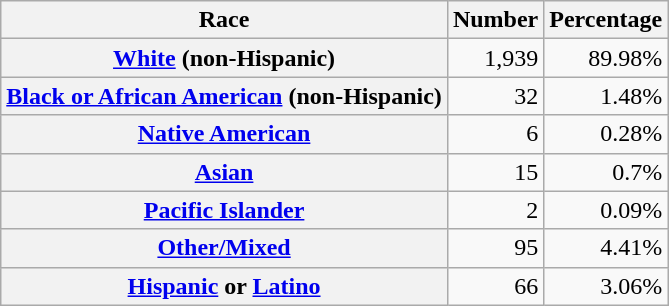<table class="wikitable" style="text-align:right">
<tr>
<th scope="col">Race</th>
<th scope="col">Number</th>
<th scope="col">Percentage</th>
</tr>
<tr>
<th scope="row"><a href='#'>White</a> (non-Hispanic)</th>
<td>1,939</td>
<td>89.98%</td>
</tr>
<tr>
<th scope="row"><a href='#'>Black or African American</a> (non-Hispanic)</th>
<td>32</td>
<td>1.48%</td>
</tr>
<tr>
<th scope="row"><a href='#'>Native American</a></th>
<td>6</td>
<td>0.28%</td>
</tr>
<tr>
<th scope="row"><a href='#'>Asian</a></th>
<td>15</td>
<td>0.7%</td>
</tr>
<tr>
<th scope="row"><a href='#'>Pacific Islander</a></th>
<td>2</td>
<td>0.09%</td>
</tr>
<tr>
<th scope="row"><a href='#'>Other/Mixed</a></th>
<td>95</td>
<td>4.41%</td>
</tr>
<tr>
<th scope="row"><a href='#'>Hispanic</a> or <a href='#'>Latino</a></th>
<td>66</td>
<td>3.06%</td>
</tr>
</table>
